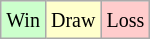<table class="wikitable">
<tr>
<td style="background-color: #CCFFCC;"><small>Win</small></td>
<td style="background-color: #FFFFCC;"><small>Draw</small></td>
<td style="background-color: #FFCCCC;"><small>Loss</small></td>
</tr>
</table>
